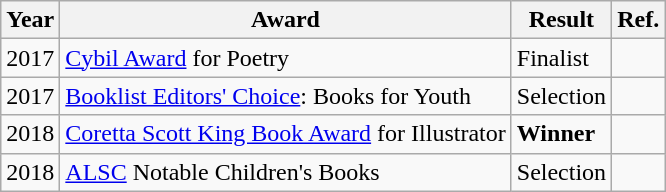<table class="wikitable sortable mw-collapsible">
<tr>
<th>Year</th>
<th>Award</th>
<th>Result</th>
<th>Ref.</th>
</tr>
<tr>
<td>2017</td>
<td><a href='#'>Cybil Award</a> for Poetry</td>
<td>Finalist</td>
<td></td>
</tr>
<tr>
<td>2017</td>
<td><a href='#'>Booklist Editors' Choice</a>: Books for Youth</td>
<td>Selection</td>
<td></td>
</tr>
<tr>
<td>2018</td>
<td><a href='#'>Coretta Scott King Book Award</a> for Illustrator</td>
<td><strong>Winner</strong></td>
<td><em></em></td>
</tr>
<tr>
<td>2018</td>
<td><a href='#'>ALSC</a> Notable Children's Books</td>
<td>Selection</td>
<td></td>
</tr>
</table>
